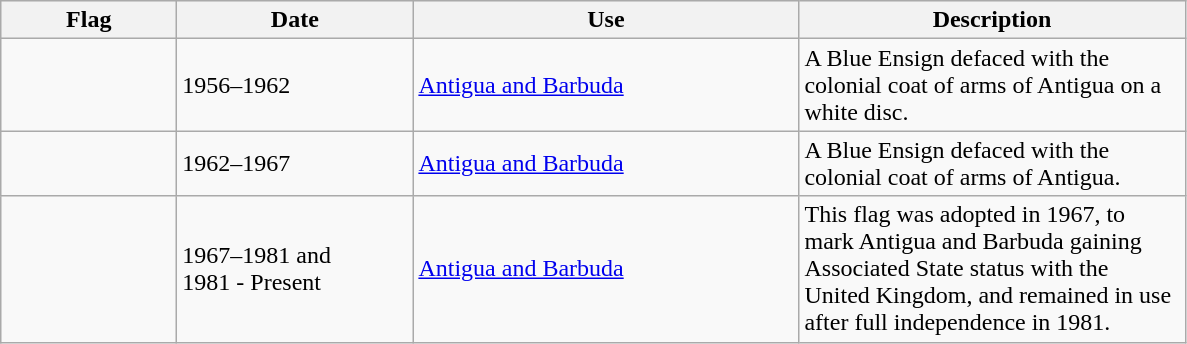<table class="wikitable">
<tr style="background:#efefef;">
<th style="width:110px;">Flag</th>
<th style="width:150px;">Date</th>
<th style="width:250px;">Use</th>
<th style="width:250px;">Description</th>
</tr>
<tr>
<td></td>
<td>1956–1962</td>
<td><a href='#'>Antigua and Barbuda</a></td>
<td>A Blue Ensign defaced with the colonial coat of arms of Antigua on a white disc.</td>
</tr>
<tr>
<td></td>
<td>1962–1967</td>
<td><a href='#'>Antigua and Barbuda</a></td>
<td>A Blue Ensign defaced with the colonial coat of arms of Antigua.</td>
</tr>
<tr>
<td></td>
<td>1967–1981 and<br>1981 - Present</td>
<td><a href='#'>Antigua and Barbuda</a></td>
<td>This flag was adopted in 1967, to mark Antigua and Barbuda gaining Associated State status with the United Kingdom, and remained in use after full independence in 1981.</td>
</tr>
</table>
